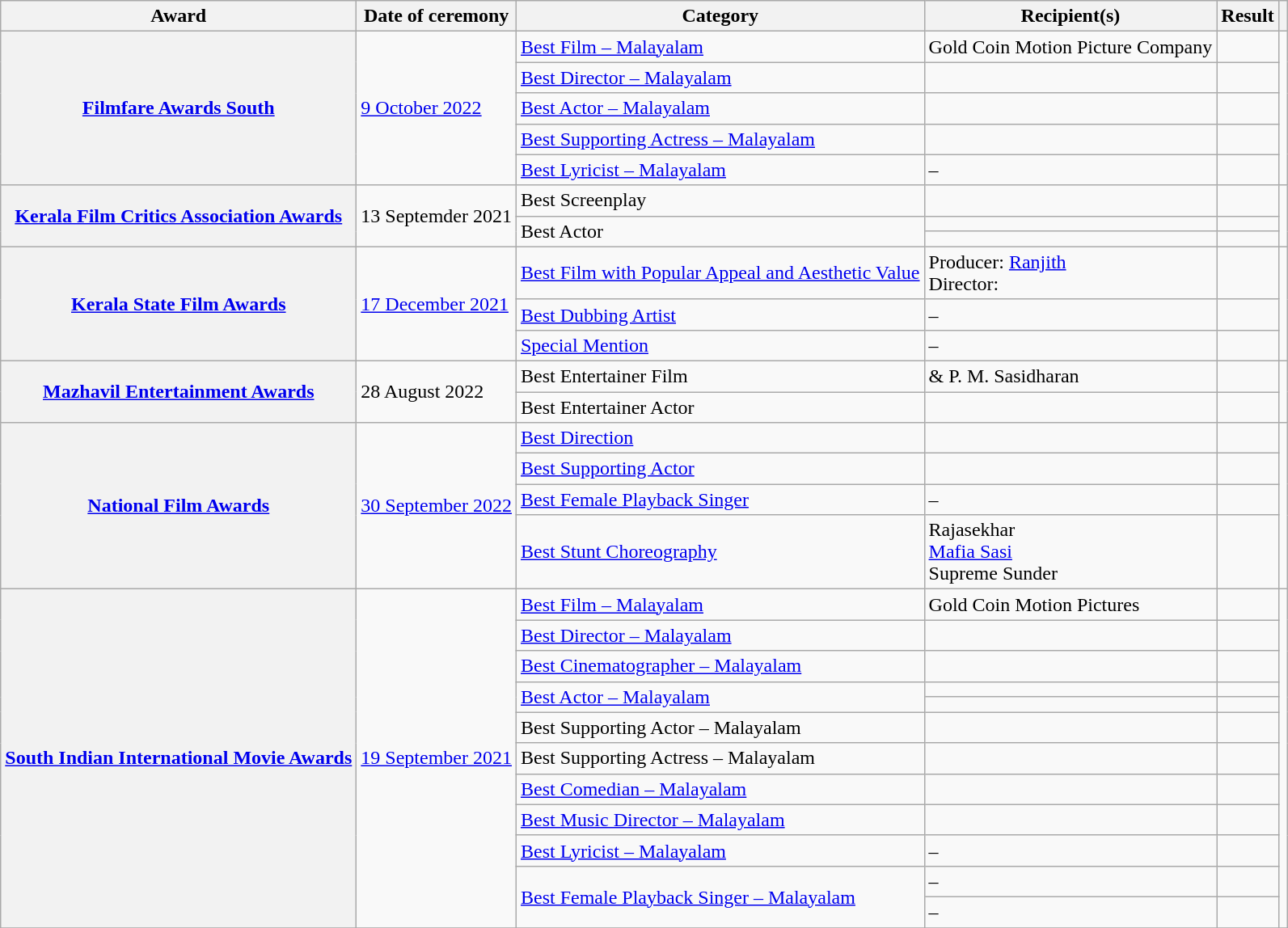<table class="wikitable plainrowheaders sortable">
<tr>
<th scope="col">Award</th>
<th scope="col">Date of ceremony</th>
<th scope="col">Category</th>
<th scope="col">Recipient(s)</th>
<th scope="col">Result</th>
<th scope="col" class="unsortable"></th>
</tr>
<tr>
<th scope="row" rowspan="5"><a href='#'>Filmfare Awards South</a></th>
<td rowspan="5"><a href='#'>9 October 2022</a></td>
<td><a href='#'>Best Film – Malayalam</a></td>
<td>Gold Coin Motion Picture Company</td>
<td></td>
<td style="text-align:center;" rowspan="5"><br></td>
</tr>
<tr>
<td><a href='#'>Best Director – Malayalam</a></td>
<td></td>
<td></td>
</tr>
<tr>
<td><a href='#'>Best Actor – Malayalam</a></td>
<td></td>
<td></td>
</tr>
<tr>
<td><a href='#'>Best Supporting Actress – Malayalam</a></td>
<td></td>
<td></td>
</tr>
<tr>
<td><a href='#'>Best Lyricist – Malayalam</a></td>
<td> – </td>
<td></td>
</tr>
<tr>
<th scope="row" rowspan="3"><a href='#'>Kerala Film Critics Association Awards</a></th>
<td rowspan="3">13 Septemder 2021</td>
<td>Best Screenplay</td>
<td></td>
<td></td>
<td style="text-align:center;" rowspan="3"></td>
</tr>
<tr>
<td rowspan="2">Best Actor</td>
<td></td>
<td></td>
</tr>
<tr>
<td></td>
<td></td>
</tr>
<tr>
<th scope="row" rowspan="3"><a href='#'>Kerala State Film Awards</a></th>
<td rowspan="3"><a href='#'>17 December 2021</a></td>
<td><a href='#'>Best Film with Popular Appeal and Aesthetic Value</a></td>
<td>Producer: <a href='#'>Ranjith</a><br>Director: </td>
<td></td>
<td style="text-align:center;" rowspan="3"></td>
</tr>
<tr>
<td><a href='#'>Best Dubbing Artist</a></td>
<td> – </td>
<td></td>
</tr>
<tr>
<td><a href='#'>Special Mention</a></td>
<td> – </td>
<td></td>
</tr>
<tr>
<th scope="row" rowspan="2"><a href='#'>Mazhavil Entertainment Awards</a></th>
<td rowspan="2">28 August 2022</td>
<td>Best Entertainer Film</td>
<td> & P. M. Sasidharan</td>
<td></td>
<td style="text-align:center;" rowspan="2"></td>
</tr>
<tr>
<td>Best Entertainer Actor</td>
<td></td>
<td></td>
</tr>
<tr>
<th scope="row" rowspan="4"><a href='#'>National Film Awards</a></th>
<td rowspan="4"><a href='#'>30 September 2022</a></td>
<td><a href='#'>Best Direction</a></td>
<td></td>
<td></td>
<td style="text-align:center;" rowspan="4"></td>
</tr>
<tr>
<td><a href='#'>Best Supporting Actor</a></td>
<td></td>
<td></td>
</tr>
<tr>
<td><a href='#'>Best Female Playback Singer</a></td>
<td> – </td>
<td></td>
</tr>
<tr>
<td><a href='#'>Best Stunt Choreography</a></td>
<td>Rajasekhar <br><a href='#'>Mafia Sasi</a> <br>Supreme Sunder</td>
<td></td>
</tr>
<tr>
<th scope="row" rowspan="12"><a href='#'>South Indian International Movie Awards</a></th>
<td rowspan="12"><a href='#'>19 September 2021</a></td>
<td><a href='#'>Best Film – Malayalam</a></td>
<td>Gold Coin Motion Pictures</td>
<td></td>
<td style="text-align:center;" rowspan="12"><br></td>
</tr>
<tr>
<td><a href='#'>Best Director – Malayalam</a></td>
<td></td>
<td></td>
</tr>
<tr>
<td><a href='#'>Best Cinematographer – Malayalam</a></td>
<td></td>
<td></td>
</tr>
<tr>
<td rowspan="2"><a href='#'>Best Actor – Malayalam</a></td>
<td></td>
<td></td>
</tr>
<tr>
<td></td>
<td></td>
</tr>
<tr>
<td>Best Supporting Actor – Malayalam</td>
<td></td>
<td></td>
</tr>
<tr>
<td>Best Supporting Actress – Malayalam</td>
<td></td>
<td></td>
</tr>
<tr>
<td><a href='#'>Best Comedian – Malayalam</a></td>
<td></td>
<td></td>
</tr>
<tr>
<td><a href='#'>Best Music Director – Malayalam</a></td>
<td></td>
<td></td>
</tr>
<tr>
<td><a href='#'>Best Lyricist – Malayalam</a></td>
<td> – </td>
<td></td>
</tr>
<tr>
<td rowspan="2"><a href='#'>Best Female Playback Singer – Malayalam</a></td>
<td> – </td>
<td></td>
</tr>
<tr>
<td> – </td>
<td></td>
</tr>
<tr>
</tr>
</table>
